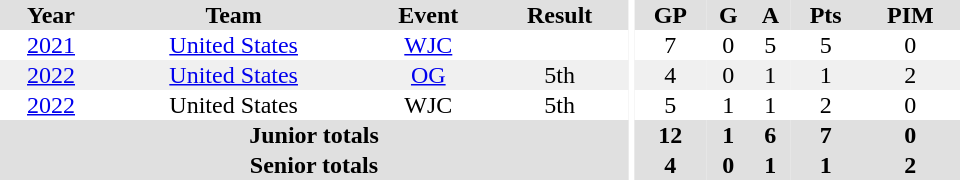<table border="0" cellpadding="1" cellspacing="0" ID="Table3" style="text-align:center; width:40em;">
<tr bgcolor="#e0e0e0">
<th>Year</th>
<th>Team</th>
<th>Event</th>
<th>Result</th>
<th rowspan="98" bgcolor="#ffffff"></th>
<th>GP</th>
<th>G</th>
<th>A</th>
<th>Pts</th>
<th>PIM</th>
</tr>
<tr>
<td><a href='#'>2021</a></td>
<td><a href='#'>United States</a></td>
<td><a href='#'>WJC</a></td>
<td></td>
<td>7</td>
<td>0</td>
<td>5</td>
<td>5</td>
<td>0</td>
</tr>
<tr bgcolor="#f0f0f0">
<td><a href='#'>2022</a></td>
<td><a href='#'>United States</a></td>
<td><a href='#'>OG</a></td>
<td>5th</td>
<td>4</td>
<td>0</td>
<td>1</td>
<td>1</td>
<td>2</td>
</tr>
<tr>
<td><a href='#'>2022</a></td>
<td>United States</td>
<td>WJC</td>
<td>5th</td>
<td>5</td>
<td>1</td>
<td>1</td>
<td>2</td>
<td>0</td>
</tr>
<tr bgcolor="#e0e0e0">
<th colspan="4">Junior totals</th>
<th>12</th>
<th>1</th>
<th>6</th>
<th>7</th>
<th>0</th>
</tr>
<tr bgcolor="#e0e0e0">
<th colspan="4">Senior totals</th>
<th>4</th>
<th>0</th>
<th>1</th>
<th>1</th>
<th>2</th>
</tr>
</table>
